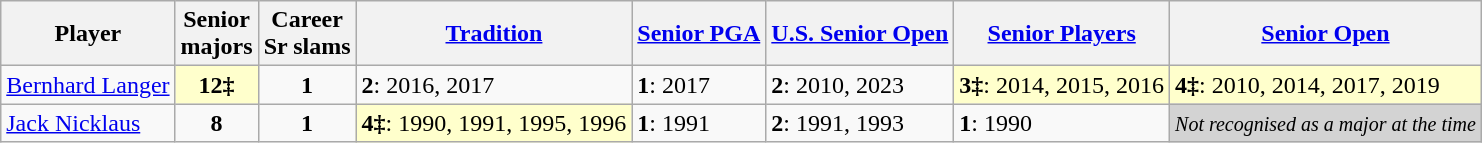<table class="wikitable">
<tr>
<th>Player</th>
<th>Senior<br>majors</th>
<th>Career<br>Sr slams</th>
<th><a href='#'>Tradition</a></th>
<th><a href='#'>Senior PGA</a></th>
<th><a href='#'>U.S. Senior Open</a></th>
<th><a href='#'>Senior Players</a></th>
<th><a href='#'>Senior Open</a></th>
</tr>
<tr>
<td> <a href='#'>Bernhard Langer</a></td>
<td style="background:#FFFFCC;"align=center><strong>12‡</strong></td>
<td align=center><strong>1</strong></td>
<td><strong>2</strong>: 2016, 2017</td>
<td><strong>1</strong>: 2017</td>
<td><strong>2</strong>: 2010, 2023</td>
<td style="background:#FFFFCC;"><strong>3‡</strong>: 2014, 2015, 2016</td>
<td style="background:#FFFFCC;"><strong>4‡</strong>: 2010, 2014, 2017, 2019</td>
</tr>
<tr>
<td> <a href='#'>Jack Nicklaus</a></td>
<td align=center><strong>8</strong></td>
<td align=center><strong>1</strong></td>
<td style="background:#FFFFCC;"><strong>4‡</strong>: 1990, 1991, 1995, 1996</td>
<td><strong>1</strong>: 1991</td>
<td><strong>2</strong>: 1991, 1993</td>
<td><strong>1</strong>: 1990</td>
<td style="background:lightgrey;"><small><em>Not recognised as a major at the time</em></small></td>
</tr>
</table>
